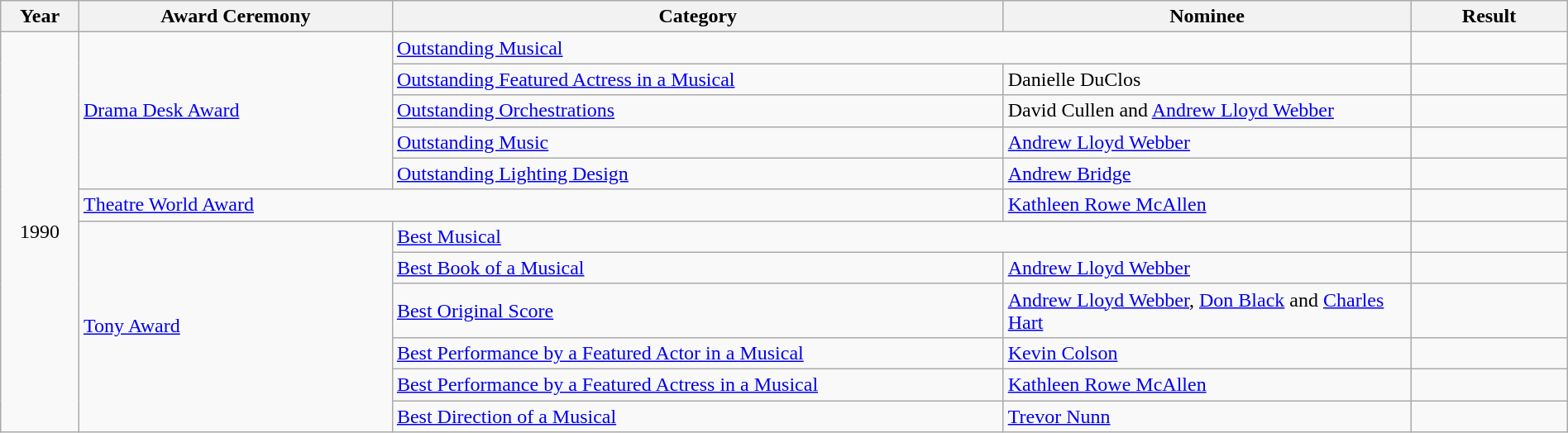<table class="wikitable" style="width:100%;">
<tr>
<th style="width:5%;">Year</th>
<th style="width:20%;">Award Ceremony</th>
<th style="width:39%;">Category</th>
<th style="width:26%;">Nominee</th>
<th style="width:10%;">Result</th>
</tr>
<tr>
<td rowspan="12" align="center">1990</td>
<td rowspan="5"><a href='#'>Drama Desk Award</a></td>
<td colspan="2"><a href='#'>Outstanding Musical</a></td>
<td></td>
</tr>
<tr>
<td><a href='#'>Outstanding Featured Actress in a Musical</a></td>
<td>Danielle DuClos</td>
<td></td>
</tr>
<tr>
<td><a href='#'>Outstanding Orchestrations</a></td>
<td>David Cullen and <a href='#'>Andrew Lloyd Webber</a></td>
<td></td>
</tr>
<tr>
<td><a href='#'>Outstanding Music</a></td>
<td><a href='#'>Andrew Lloyd Webber</a></td>
<td></td>
</tr>
<tr>
<td><a href='#'>Outstanding Lighting Design</a></td>
<td><a href='#'>Andrew Bridge</a></td>
<td></td>
</tr>
<tr>
<td colspan="2"><a href='#'>Theatre World Award</a></td>
<td><a href='#'>Kathleen Rowe McAllen</a></td>
<td></td>
</tr>
<tr>
<td rowspan="6"><a href='#'>Tony Award</a></td>
<td colspan="2"><a href='#'>Best Musical</a></td>
<td></td>
</tr>
<tr>
<td><a href='#'>Best Book of a Musical</a></td>
<td><a href='#'>Andrew Lloyd Webber</a></td>
<td></td>
</tr>
<tr>
<td><a href='#'>Best Original Score</a></td>
<td><a href='#'>Andrew Lloyd Webber</a>, <a href='#'>Don Black</a> and <a href='#'>Charles Hart</a></td>
<td></td>
</tr>
<tr>
<td><a href='#'>Best Performance by a Featured Actor in a Musical</a></td>
<td><a href='#'>Kevin Colson</a></td>
<td></td>
</tr>
<tr>
<td><a href='#'>Best Performance by a Featured Actress in a Musical</a></td>
<td><a href='#'>Kathleen Rowe McAllen</a></td>
<td></td>
</tr>
<tr>
<td><a href='#'>Best Direction of a Musical</a></td>
<td><a href='#'>Trevor Nunn</a></td>
<td></td>
</tr>
</table>
